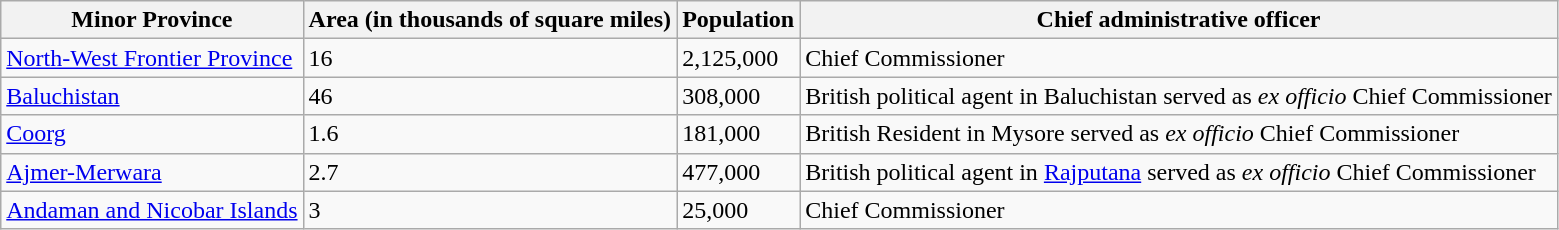<table class=wikitable>
<tr valign=bottom>
<th>Minor Province</th>
<th>Area (in thousands of square miles)</th>
<th>Population</th>
<th>Chief administrative officer</th>
</tr>
<tr>
<td align="centr"><a href='#'>North-West Frontier Province</a></td>
<td align="centr">16</td>
<td align="centr">2,125,000</td>
<td align="centr">Chief Commissioner</td>
</tr>
<tr>
<td align="centr"><a href='#'>Baluchistan</a></td>
<td align="centr">46</td>
<td align="centr">308,000</td>
<td align="centr">British political agent in Baluchistan served as <em>ex officio</em> Chief Commissioner</td>
</tr>
<tr>
<td align="centr"><a href='#'>Coorg</a></td>
<td align="centr">1.6</td>
<td align="centr">181,000</td>
<td align="centr">British Resident in Mysore served as <em>ex officio</em> Chief Commissioner</td>
</tr>
<tr>
<td align="centr"><a href='#'>Ajmer-Merwara</a></td>
<td align="centr">2.7</td>
<td align="centr">477,000</td>
<td align="centr">British political agent in <a href='#'>Rajputana</a> served as <em>ex officio</em> Chief Commissioner</td>
</tr>
<tr>
<td align="centr"><a href='#'>Andaman and Nicobar Islands</a></td>
<td align="centr">3</td>
<td align="centr">25,000</td>
<td align="centr">Chief Commissioner</td>
</tr>
</table>
